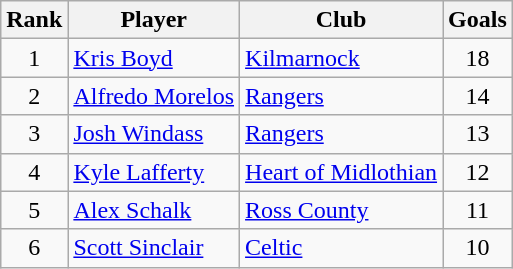<table class="wikitable" style="text-align:center">
<tr>
<th>Rank</th>
<th>Player</th>
<th>Club</th>
<th>Goals</th>
</tr>
<tr>
<td>1</td>
<td align="left"> <a href='#'>Kris Boyd</a></td>
<td align="left"><a href='#'>Kilmarnock</a></td>
<td>18</td>
</tr>
<tr>
<td>2</td>
<td align="left"> <a href='#'>Alfredo Morelos</a></td>
<td align="left"><a href='#'>Rangers</a></td>
<td>14</td>
</tr>
<tr>
<td>3</td>
<td align="left"> <a href='#'>Josh Windass</a></td>
<td align="left"><a href='#'>Rangers</a></td>
<td>13</td>
</tr>
<tr>
<td>4</td>
<td align="left"> <a href='#'>Kyle Lafferty</a></td>
<td align="left"><a href='#'>Heart of Midlothian</a></td>
<td>12</td>
</tr>
<tr>
<td>5</td>
<td align="left"> <a href='#'>Alex Schalk</a></td>
<td align="left"><a href='#'>Ross County</a></td>
<td>11</td>
</tr>
<tr>
<td>6</td>
<td align="left"> <a href='#'>Scott Sinclair</a></td>
<td align="left"><a href='#'>Celtic</a></td>
<td>10</td>
</tr>
</table>
